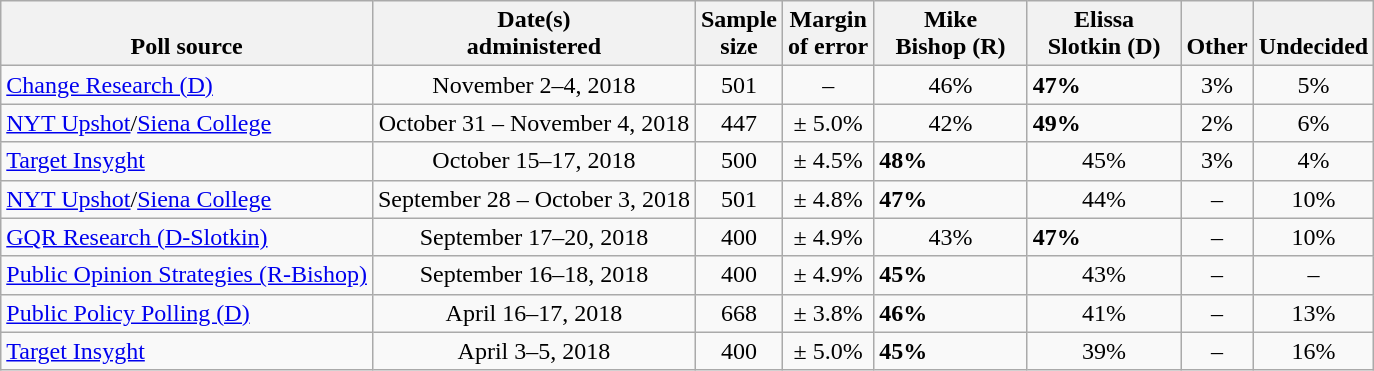<table class="wikitable">
<tr valign= bottom>
<th>Poll source</th>
<th>Date(s)<br>administered</th>
<th>Sample<br>size</th>
<th>Margin<br>of error</th>
<th style="width:95px;">Mike<br> Bishop (R)</th>
<th style="width:95px;">Elissa<br>Slotkin (D)</th>
<th>Other</th>
<th>Undecided</th>
</tr>
<tr>
<td><a href='#'>Change Research (D)</a></td>
<td align=center>November 2–4, 2018</td>
<td align=center>501</td>
<td align=center>–</td>
<td align=center>46%</td>
<td><strong>47%</strong></td>
<td align=center>3%</td>
<td align=center>5%</td>
</tr>
<tr>
<td><a href='#'>NYT Upshot</a>/<a href='#'>Siena College</a></td>
<td align=center>October 31 – November 4, 2018</td>
<td align=center>447</td>
<td align=center>± 5.0%</td>
<td align=center>42%</td>
<td><strong>49%</strong></td>
<td align=center>2%</td>
<td align=center>6%</td>
</tr>
<tr>
<td><a href='#'>Target Insyght</a></td>
<td align=center>October 15–17, 2018</td>
<td align=center>500</td>
<td align=center>± 4.5%</td>
<td><strong>48%</strong></td>
<td align=center>45%</td>
<td align=center>3%</td>
<td align=center>4%</td>
</tr>
<tr>
<td><a href='#'>NYT Upshot</a>/<a href='#'>Siena College</a></td>
<td align=center>September 28 – October 3, 2018</td>
<td align=center>501</td>
<td align=center>± 4.8%</td>
<td><strong>47%</strong></td>
<td align=center>44%</td>
<td align=center>–</td>
<td align=center>10%</td>
</tr>
<tr>
<td><a href='#'>GQR Research (D-Slotkin)</a></td>
<td align=center>September 17–20, 2018</td>
<td align=center>400</td>
<td align=center>± 4.9%</td>
<td align=center>43%</td>
<td><strong>47%</strong></td>
<td align=center>–</td>
<td align=center>10%</td>
</tr>
<tr>
<td><a href='#'>Public Opinion Strategies (R-Bishop)</a></td>
<td align=center>September 16–18, 2018</td>
<td align=center>400</td>
<td align=center>± 4.9%</td>
<td><strong>45%</strong></td>
<td align=center>43%</td>
<td align=center>–</td>
<td align=center>–</td>
</tr>
<tr>
<td><a href='#'>Public Policy Polling (D)</a></td>
<td align=center>April 16–17, 2018</td>
<td align=center>668</td>
<td align=center>± 3.8%</td>
<td><strong>46%</strong></td>
<td align=center>41%</td>
<td align=center>–</td>
<td align=center>13%</td>
</tr>
<tr>
<td><a href='#'>Target Insyght</a></td>
<td align=center>April 3–5, 2018</td>
<td align=center>400</td>
<td align=center>± 5.0%</td>
<td><strong>45%</strong></td>
<td align=center>39%</td>
<td align=center>–</td>
<td align=center>16%</td>
</tr>
</table>
